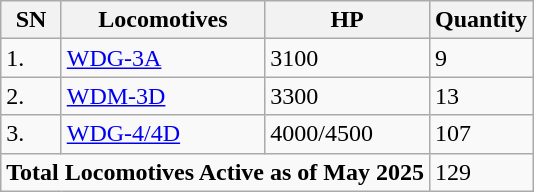<table class="wikitable">
<tr>
<th>SN</th>
<th>Locomotives</th>
<th>HP</th>
<th>Quantity</th>
</tr>
<tr>
<td>1.</td>
<td><a href='#'>WDG-3A</a></td>
<td>3100</td>
<td>9</td>
</tr>
<tr>
<td>2.</td>
<td><a href='#'>WDM-3D</a></td>
<td>3300</td>
<td>13</td>
</tr>
<tr>
<td>3.</td>
<td><a href='#'>WDG-4/4D</a></td>
<td>4000/4500</td>
<td>107</td>
</tr>
<tr>
<td colspan="3"><strong>Total Locomotives Active as of May 2025</strong></td>
<td>129</td>
</tr>
</table>
